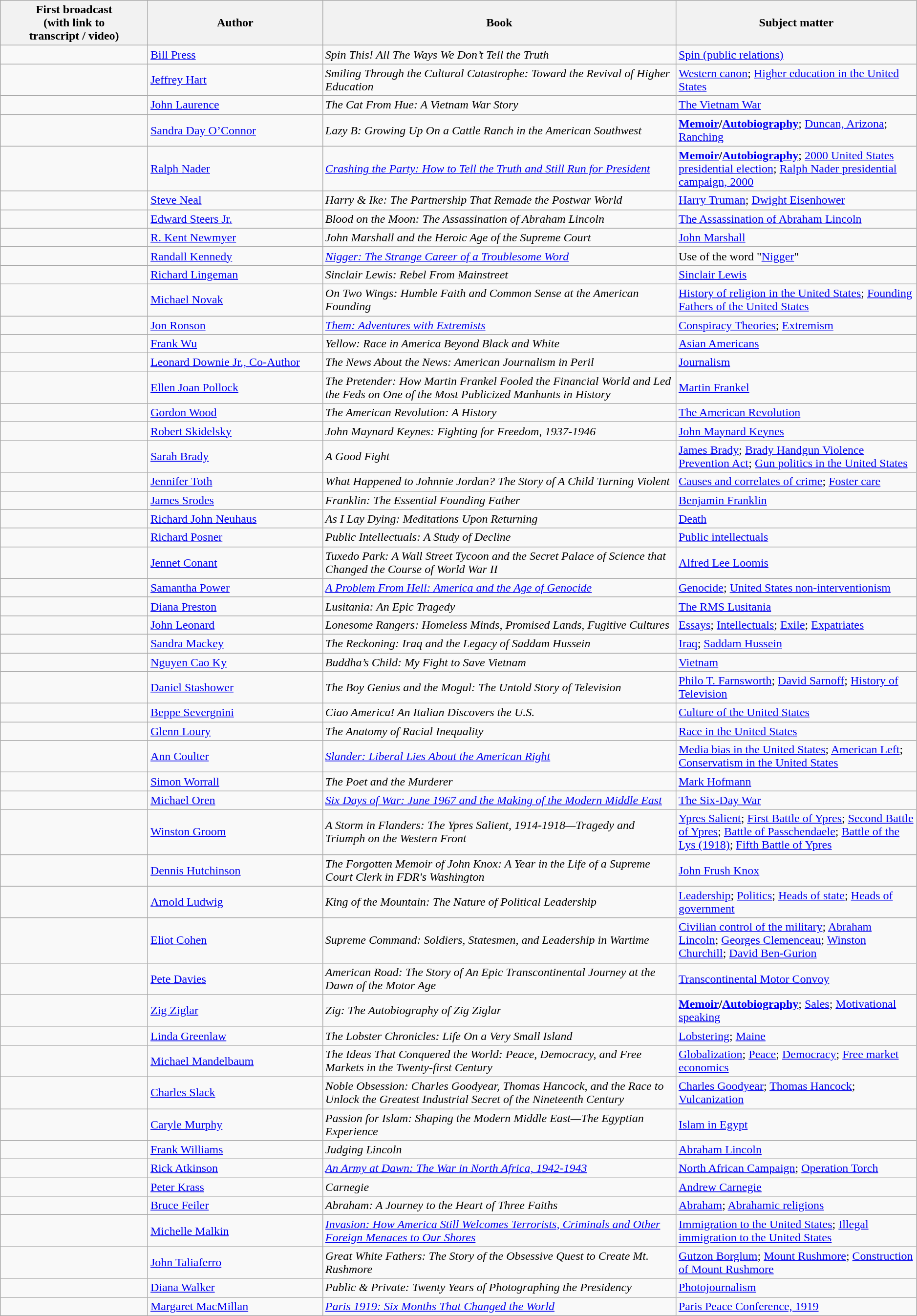<table class="wikitable" width="99%">
<tr>
<th width="100">First broadcast<br>(with link to<br>transcript / video)</th>
<th width="120">Author</th>
<th width="250">Book</th>
<th width="150">Subject matter</th>
</tr>
<tr>
<td></td>
<td><a href='#'>Bill Press</a></td>
<td><em>Spin This! All The Ways We Don’t Tell the Truth</em></td>
<td><a href='#'>Spin (public relations)</a></td>
</tr>
<tr>
<td></td>
<td><a href='#'>Jeffrey Hart</a></td>
<td><em>Smiling Through the Cultural Catastrophe: Toward the Revival of Higher Education</em></td>
<td><a href='#'>Western canon</a>; <a href='#'>Higher education in the United States</a></td>
</tr>
<tr>
<td></td>
<td><a href='#'>John Laurence</a></td>
<td><em>The Cat From Hue: A Vietnam War Story</em></td>
<td><a href='#'>The Vietnam War</a></td>
</tr>
<tr>
<td></td>
<td><a href='#'>Sandra Day O’Connor</a></td>
<td><em>Lazy B: Growing Up On a Cattle Ranch in the American Southwest</em></td>
<td><strong><a href='#'>Memoir</a>/<a href='#'>Autobiography</a></strong>; <a href='#'>Duncan, Arizona</a>; <a href='#'>Ranching</a></td>
</tr>
<tr>
<td></td>
<td><a href='#'>Ralph Nader</a></td>
<td><em><a href='#'>Crashing the Party: How to Tell the Truth and Still Run for President</a></em></td>
<td><strong><a href='#'>Memoir</a>/<a href='#'>Autobiography</a></strong>; <a href='#'>2000 United States presidential election</a>; <a href='#'>Ralph Nader presidential campaign, 2000</a></td>
</tr>
<tr>
<td></td>
<td><a href='#'>Steve Neal</a></td>
<td><em>Harry & Ike: The Partnership That Remade the Postwar World</em></td>
<td><a href='#'>Harry Truman</a>; <a href='#'>Dwight Eisenhower</a></td>
</tr>
<tr>
<td></td>
<td><a href='#'>Edward Steers Jr.</a></td>
<td><em>Blood on the Moon: The Assassination of Abraham Lincoln</em></td>
<td><a href='#'>The Assassination of Abraham Lincoln</a></td>
</tr>
<tr>
<td></td>
<td><a href='#'>R. Kent Newmyer</a></td>
<td><em>John Marshall and the Heroic Age of the Supreme Court</em></td>
<td><a href='#'>John Marshall</a></td>
</tr>
<tr>
<td></td>
<td><a href='#'>Randall Kennedy</a></td>
<td><em><a href='#'>Nigger: The Strange Career of a Troublesome Word</a></em></td>
<td>Use of the word "<a href='#'>Nigger</a>"</td>
</tr>
<tr>
<td></td>
<td><a href='#'>Richard Lingeman</a></td>
<td><em>Sinclair Lewis: Rebel From Mainstreet</em></td>
<td><a href='#'>Sinclair Lewis</a></td>
</tr>
<tr>
<td></td>
<td><a href='#'>Michael Novak</a></td>
<td><em>On Two Wings: Humble Faith and Common Sense at the American Founding</em></td>
<td><a href='#'>History of religion in the United States</a>; <a href='#'>Founding Fathers of the United States</a></td>
</tr>
<tr>
<td></td>
<td><a href='#'>Jon Ronson</a></td>
<td><em><a href='#'>Them: Adventures with Extremists</a></em></td>
<td><a href='#'>Conspiracy Theories</a>; <a href='#'>Extremism</a></td>
</tr>
<tr>
<td></td>
<td><a href='#'>Frank Wu</a></td>
<td><em>Yellow: Race in America Beyond Black and White</em></td>
<td><a href='#'>Asian Americans</a></td>
</tr>
<tr>
<td></td>
<td><a href='#'>Leonard Downie Jr., Co-Author</a></td>
<td><em>The News About the News: American Journalism in Peril</em></td>
<td><a href='#'>Journalism</a></td>
</tr>
<tr>
<td></td>
<td><a href='#'>Ellen Joan Pollock</a></td>
<td><em>The Pretender: How Martin Frankel Fooled the Financial World and Led the Feds on One of the Most Publicized Manhunts in History</em></td>
<td><a href='#'>Martin Frankel</a></td>
</tr>
<tr>
<td></td>
<td><a href='#'>Gordon Wood</a></td>
<td><em>The American Revolution: A History</em></td>
<td><a href='#'>The American Revolution</a></td>
</tr>
<tr>
<td></td>
<td><a href='#'>Robert Skidelsky</a></td>
<td><em>John Maynard Keynes: Fighting for Freedom, 1937-1946</em></td>
<td><a href='#'>John Maynard Keynes</a></td>
</tr>
<tr>
<td></td>
<td><a href='#'>Sarah Brady</a></td>
<td><em>A Good Fight</em></td>
<td><a href='#'>James Brady</a>; <a href='#'>Brady Handgun Violence Prevention Act</a>; <a href='#'>Gun politics in the United States</a></td>
</tr>
<tr>
<td></td>
<td><a href='#'>Jennifer Toth</a></td>
<td><em>What Happened to Johnnie Jordan? The Story of A Child Turning Violent</em></td>
<td><a href='#'>Causes and correlates of crime</a>; <a href='#'>Foster care</a></td>
</tr>
<tr>
<td></td>
<td><a href='#'>James Srodes</a></td>
<td><em>Franklin: The Essential Founding Father</em></td>
<td><a href='#'>Benjamin Franklin</a></td>
</tr>
<tr>
<td></td>
<td><a href='#'>Richard John Neuhaus</a></td>
<td><em>As I Lay Dying: Meditations Upon Returning</em></td>
<td><a href='#'>Death</a></td>
</tr>
<tr>
<td></td>
<td><a href='#'>Richard Posner</a></td>
<td><em>Public Intellectuals: A Study of Decline</em></td>
<td><a href='#'>Public intellectuals</a></td>
</tr>
<tr>
<td></td>
<td><a href='#'>Jennet Conant</a></td>
<td><em>Tuxedo Park: A Wall Street Tycoon and the Secret Palace of Science that Changed the Course of World War II</em></td>
<td><a href='#'>Alfred Lee Loomis</a></td>
</tr>
<tr>
<td></td>
<td><a href='#'>Samantha Power</a></td>
<td><em><a href='#'>A Problem From Hell: America and the Age of Genocide</a></em></td>
<td><a href='#'>Genocide</a>; <a href='#'>United States non-interventionism</a></td>
</tr>
<tr>
<td></td>
<td><a href='#'>Diana Preston</a></td>
<td><em>Lusitania: An Epic Tragedy</em></td>
<td><a href='#'>The RMS Lusitania</a></td>
</tr>
<tr>
<td></td>
<td><a href='#'>John Leonard</a></td>
<td><em>Lonesome Rangers: Homeless Minds, Promised Lands, Fugitive Cultures</em></td>
<td><a href='#'>Essays</a>; <a href='#'>Intellectuals</a>; <a href='#'>Exile</a>; <a href='#'>Expatriates</a></td>
</tr>
<tr>
<td></td>
<td><a href='#'>Sandra Mackey</a></td>
<td><em>The Reckoning: Iraq and the Legacy of Saddam Hussein</em></td>
<td><a href='#'>Iraq</a>; <a href='#'>Saddam Hussein</a></td>
</tr>
<tr>
<td></td>
<td><a href='#'>Nguyen Cao Ky</a></td>
<td><em>Buddha’s Child: My Fight to Save Vietnam</em></td>
<td><a href='#'>Vietnam</a></td>
</tr>
<tr>
<td></td>
<td><a href='#'>Daniel Stashower</a></td>
<td><em>The Boy Genius and the Mogul: The Untold Story of Television</em></td>
<td><a href='#'>Philo T. Farnsworth</a>; <a href='#'>David Sarnoff</a>; <a href='#'>History of Television</a></td>
</tr>
<tr>
<td></td>
<td><a href='#'>Beppe Severgnini</a></td>
<td><em>Ciao America! An Italian Discovers the U.S.</em></td>
<td><a href='#'>Culture of the United States</a></td>
</tr>
<tr>
<td></td>
<td><a href='#'>Glenn Loury</a></td>
<td><em>The Anatomy of Racial Inequality</em></td>
<td><a href='#'>Race in the United States</a></td>
</tr>
<tr>
<td></td>
<td><a href='#'>Ann Coulter</a></td>
<td><em><a href='#'>Slander: Liberal Lies About the American Right</a></em></td>
<td><a href='#'>Media bias in the United States</a>; <a href='#'>American Left</a>; <a href='#'>Conservatism in the United States</a></td>
</tr>
<tr>
<td></td>
<td><a href='#'>Simon Worrall</a></td>
<td><em>The Poet and the Murderer</em></td>
<td><a href='#'>Mark Hofmann</a></td>
</tr>
<tr>
<td></td>
<td><a href='#'>Michael Oren</a></td>
<td><em><a href='#'>Six Days of War: June 1967 and the Making of the Modern Middle East</a></em></td>
<td><a href='#'>The Six-Day War</a></td>
</tr>
<tr>
<td></td>
<td><a href='#'>Winston Groom</a></td>
<td><em>A Storm in Flanders: The Ypres Salient, 1914-1918—Tragedy and Triumph on the Western Front</em></td>
<td><a href='#'>Ypres Salient</a>; <a href='#'>First Battle of Ypres</a>; <a href='#'>Second Battle of Ypres</a>; <a href='#'>Battle of Passchendaele</a>; <a href='#'>Battle of the Lys (1918)</a>; <a href='#'>Fifth Battle of Ypres</a></td>
</tr>
<tr>
<td></td>
<td><a href='#'>Dennis Hutchinson</a></td>
<td><em>The Forgotten Memoir of John Knox: A Year in the Life of a Supreme Court Clerk in FDR's Washington</em></td>
<td><a href='#'>John Frush Knox</a></td>
</tr>
<tr>
<td></td>
<td><a href='#'>Arnold Ludwig</a></td>
<td><em>King of the Mountain: The Nature of Political Leadership</em></td>
<td><a href='#'>Leadership</a>; <a href='#'>Politics</a>; <a href='#'>Heads of state</a>; <a href='#'>Heads of government</a></td>
</tr>
<tr>
<td></td>
<td><a href='#'>Eliot Cohen</a></td>
<td><em>Supreme Command: Soldiers, Statesmen, and Leadership in Wartime</em></td>
<td><a href='#'>Civilian control of the military</a>; <a href='#'>Abraham Lincoln</a>; <a href='#'>Georges Clemenceau</a>; <a href='#'>Winston Churchill</a>; <a href='#'>David Ben-Gurion</a></td>
</tr>
<tr>
<td></td>
<td><a href='#'>Pete Davies</a></td>
<td><em>American Road: The Story of An Epic Transcontinental Journey at the Dawn of the Motor Age</em></td>
<td><a href='#'>Transcontinental Motor Convoy</a></td>
</tr>
<tr>
<td></td>
<td><a href='#'>Zig Ziglar</a></td>
<td><em>Zig: The Autobiography of Zig Ziglar</em></td>
<td><strong><a href='#'>Memoir</a>/<a href='#'>Autobiography</a></strong>; <a href='#'>Sales</a>; <a href='#'>Motivational speaking</a></td>
</tr>
<tr>
<td></td>
<td><a href='#'>Linda Greenlaw</a></td>
<td><em>The Lobster Chronicles: Life On a Very Small Island</em></td>
<td><a href='#'>Lobstering</a>; <a href='#'>Maine</a></td>
</tr>
<tr>
<td></td>
<td><a href='#'>Michael Mandelbaum</a></td>
<td><em>The Ideas That Conquered the World: Peace, Democracy, and Free Markets in the Twenty-first Century</em></td>
<td><a href='#'>Globalization</a>; <a href='#'>Peace</a>; <a href='#'>Democracy</a>; <a href='#'>Free market economics</a></td>
</tr>
<tr>
<td></td>
<td><a href='#'>Charles Slack</a></td>
<td><em>Noble Obsession: Charles Goodyear, Thomas Hancock, and the Race to Unlock the Greatest Industrial Secret of the Nineteenth Century</em></td>
<td><a href='#'>Charles Goodyear</a>; <a href='#'>Thomas Hancock</a>; <a href='#'>Vulcanization</a></td>
</tr>
<tr>
<td></td>
<td><a href='#'>Caryle Murphy</a></td>
<td><em>Passion for Islam: Shaping the Modern Middle East—The Egyptian Experience</em></td>
<td><a href='#'>Islam in Egypt</a></td>
</tr>
<tr>
<td></td>
<td><a href='#'>Frank Williams</a></td>
<td><em>Judging Lincoln</em></td>
<td><a href='#'>Abraham Lincoln</a></td>
</tr>
<tr>
<td></td>
<td><a href='#'>Rick Atkinson</a></td>
<td><em><a href='#'>An Army at Dawn: The War in North Africa, 1942-1943</a></em></td>
<td><a href='#'>North African Campaign</a>; <a href='#'>Operation Torch</a></td>
</tr>
<tr>
<td></td>
<td><a href='#'>Peter Krass</a></td>
<td><em>Carnegie</em></td>
<td><a href='#'>Andrew Carnegie</a></td>
</tr>
<tr>
<td></td>
<td><a href='#'>Bruce Feiler</a></td>
<td><em>Abraham: A Journey to the Heart of Three Faiths</em></td>
<td><a href='#'>Abraham</a>; <a href='#'>Abrahamic religions</a></td>
</tr>
<tr>
<td></td>
<td><a href='#'>Michelle Malkin</a></td>
<td><em><a href='#'>Invasion: How America Still Welcomes Terrorists, Criminals and Other Foreign Menaces to Our Shores</a></em></td>
<td><a href='#'>Immigration to the United States</a>; <a href='#'>Illegal immigration to the United States</a></td>
</tr>
<tr>
<td></td>
<td><a href='#'>John Taliaferro</a></td>
<td><em>Great White Fathers: The Story of the Obsessive Quest to Create Mt. Rushmore</em></td>
<td><a href='#'>Gutzon Borglum</a>; <a href='#'>Mount Rushmore</a>; <a href='#'>Construction of Mount Rushmore</a></td>
</tr>
<tr>
<td></td>
<td><a href='#'>Diana Walker</a></td>
<td><em>Public & Private: Twenty Years of Photographing the Presidency</em></td>
<td><a href='#'>Photojournalism</a></td>
</tr>
<tr>
<td></td>
<td><a href='#'>Margaret MacMillan</a></td>
<td><em><a href='#'>Paris 1919: Six Months That Changed the World</a></em></td>
<td><a href='#'>Paris Peace Conference, 1919</a></td>
</tr>
</table>
